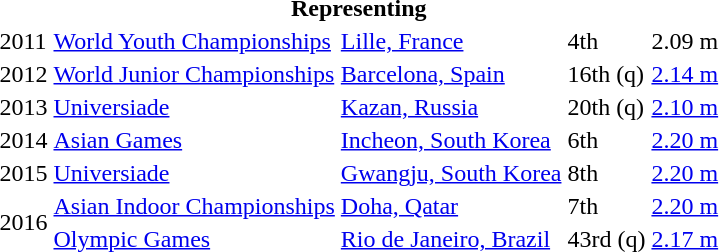<table>
<tr>
<th colspan="5">Representing </th>
</tr>
<tr>
<td>2011</td>
<td><a href='#'>World Youth Championships</a></td>
<td><a href='#'>Lille, France</a></td>
<td>4th</td>
<td>2.09 m</td>
</tr>
<tr>
<td>2012</td>
<td><a href='#'>World Junior Championships</a></td>
<td><a href='#'>Barcelona, Spain</a></td>
<td>16th (q)</td>
<td><a href='#'>2.14 m</a></td>
</tr>
<tr>
<td>2013</td>
<td><a href='#'>Universiade</a></td>
<td><a href='#'>Kazan, Russia</a></td>
<td>20th (q)</td>
<td><a href='#'>2.10 m</a></td>
</tr>
<tr>
<td>2014</td>
<td><a href='#'>Asian Games</a></td>
<td><a href='#'>Incheon, South Korea</a></td>
<td>6th</td>
<td><a href='#'>2.20 m</a></td>
</tr>
<tr>
<td>2015</td>
<td><a href='#'>Universiade</a></td>
<td><a href='#'>Gwangju, South Korea</a></td>
<td>8th</td>
<td><a href='#'>2.20 m</a></td>
</tr>
<tr>
<td rowspan=2>2016</td>
<td><a href='#'>Asian Indoor Championships</a></td>
<td><a href='#'>Doha, Qatar</a></td>
<td>7th</td>
<td><a href='#'>2.20 m</a></td>
</tr>
<tr>
<td><a href='#'>Olympic Games</a></td>
<td><a href='#'>Rio de Janeiro, Brazil</a></td>
<td>43rd (q)</td>
<td><a href='#'>2.17 m</a></td>
</tr>
</table>
